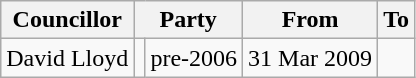<table class=wikitable>
<tr>
<th>Councillor</th>
<th colspan=2>Party</th>
<th>From</th>
<th>To</th>
</tr>
<tr>
<td>David Lloyd</td>
<td></td>
<td align=right>pre-2006</td>
<td align=right>31 Mar 2009</td>
</tr>
</table>
